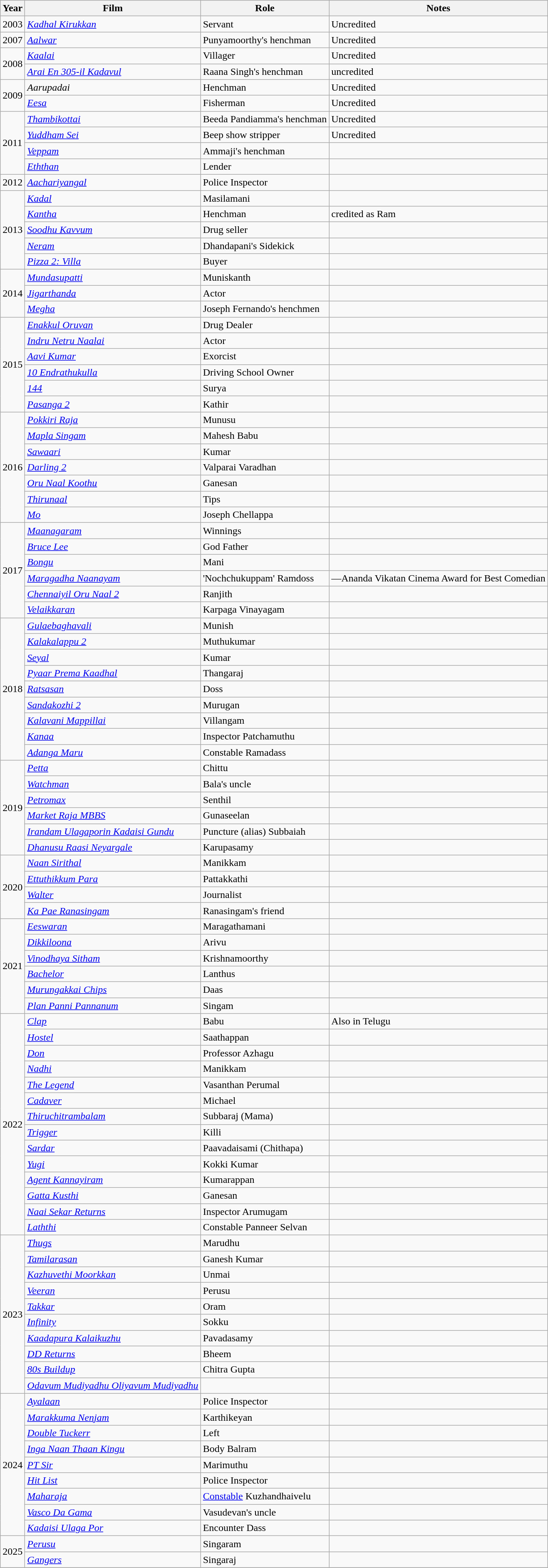<table class="wikitable sortable">
<tr>
<th scope="col">Year</th>
<th scope="col">Film</th>
<th scope="col">Role</th>
<th scope="col" class=" unsortable">Notes</th>
</tr>
<tr>
<td>2003</td>
<td><em><a href='#'>Kadhal Kirukkan</a></em></td>
<td>Servant</td>
<td>Uncredited</td>
</tr>
<tr>
<td>2007</td>
<td><em><a href='#'>Aalwar</a></em></td>
<td>Punyamoorthy's henchman</td>
<td>Uncredited</td>
</tr>
<tr>
<td rowspan="2">2008</td>
<td><em><a href='#'>Kaalai</a></em></td>
<td>Villager</td>
<td>Uncredited</td>
</tr>
<tr>
<td><em><a href='#'>Arai En 305-il Kadavul</a></em></td>
<td>Raana Singh's henchman</td>
<td>uncredited</td>
</tr>
<tr>
<td rowspan="2">2009</td>
<td><em>Aarupadai</em></td>
<td>Henchman</td>
<td>Uncredited</td>
</tr>
<tr>
<td><em><a href='#'>Eesa</a></em></td>
<td>Fisherman</td>
<td>Uncredited</td>
</tr>
<tr>
<td rowspan="4">2011</td>
<td><em><a href='#'>Thambikottai</a></em></td>
<td>Beeda Pandiamma's henchman</td>
<td>Uncredited</td>
</tr>
<tr>
<td><em><a href='#'>Yuddham Sei</a></em></td>
<td>Beep show stripper</td>
<td>Uncredited</td>
</tr>
<tr>
<td><em><a href='#'>Veppam</a></em></td>
<td>Ammaji's henchman</td>
<td></td>
</tr>
<tr>
<td><em><a href='#'>Eththan</a></em></td>
<td>Lender</td>
<td></td>
</tr>
<tr>
<td>2012</td>
<td><em><a href='#'>Aachariyangal</a></em></td>
<td>Police Inspector</td>
<td></td>
</tr>
<tr>
<td rowspan="5">2013</td>
<td><em><a href='#'>Kadal</a></em></td>
<td>Masilamani</td>
<td></td>
</tr>
<tr>
<td><em><a href='#'>Kantha</a></em></td>
<td>Henchman</td>
<td>credited as Ram</td>
</tr>
<tr>
<td><em><a href='#'>Soodhu Kavvum</a></em></td>
<td>Drug seller</td>
<td></td>
</tr>
<tr>
<td><em><a href='#'>Neram</a></em></td>
<td>Dhandapani's Sidekick</td>
<td></td>
</tr>
<tr>
<td><em><a href='#'>Pizza 2: Villa</a></em></td>
<td>Buyer</td>
<td></td>
</tr>
<tr>
<td rowspan="3">2014</td>
<td><em><a href='#'>Mundasupatti</a></em></td>
<td>Muniskanth</td>
<td></td>
</tr>
<tr>
<td><em><a href='#'>Jigarthanda</a></em></td>
<td>Actor</td>
<td></td>
</tr>
<tr>
<td><em><a href='#'>Megha</a></em></td>
<td>Joseph Fernando's henchmen</td>
<td></td>
</tr>
<tr>
<td rowspan="6">2015</td>
<td><em><a href='#'>Enakkul Oruvan</a></em></td>
<td>Drug Dealer</td>
<td></td>
</tr>
<tr>
<td><em><a href='#'>Indru Netru Naalai</a></em></td>
<td>Actor</td>
<td></td>
</tr>
<tr>
<td><em><a href='#'>Aavi Kumar</a></em></td>
<td>Exorcist</td>
<td></td>
</tr>
<tr>
<td><em><a href='#'>10 Endrathukulla</a></em></td>
<td>Driving School Owner</td>
<td></td>
</tr>
<tr>
<td><em><a href='#'>144</a></em></td>
<td>Surya</td>
<td></td>
</tr>
<tr>
<td><em><a href='#'>Pasanga 2</a></em></td>
<td>Kathir</td>
<td></td>
</tr>
<tr>
<td rowspan="7">2016</td>
<td><em><a href='#'>Pokkiri Raja</a></em></td>
<td>Munusu</td>
<td></td>
</tr>
<tr>
<td><em><a href='#'>Mapla Singam</a></em></td>
<td>Mahesh Babu</td>
<td></td>
</tr>
<tr>
<td><em><a href='#'>Sawaari</a></em></td>
<td>Kumar</td>
<td></td>
</tr>
<tr>
<td><em><a href='#'>Darling 2</a></em></td>
<td>Valparai Varadhan</td>
<td></td>
</tr>
<tr>
<td><em><a href='#'>Oru Naal Koothu</a></em></td>
<td>Ganesan</td>
<td></td>
</tr>
<tr>
<td><em><a href='#'>Thirunaal</a></em></td>
<td>Tips</td>
<td></td>
</tr>
<tr>
<td><em><a href='#'>Mo</a></em></td>
<td>Joseph Chellappa</td>
<td></td>
</tr>
<tr>
<td rowspan="6">2017</td>
<td><em><a href='#'>Maanagaram</a></em></td>
<td>Winnings</td>
<td></td>
</tr>
<tr>
<td><em><a href='#'>Bruce Lee</a></em></td>
<td>God Father</td>
<td></td>
</tr>
<tr>
<td><em><a href='#'>Bongu</a></em></td>
<td>Mani</td>
<td></td>
</tr>
<tr>
<td><em><a href='#'>Maragadha Naanayam</a></em></td>
<td>'Nochchukuppam' Ramdoss</td>
<td>—Ananda Vikatan Cinema Award for Best Comedian</td>
</tr>
<tr>
<td><em><a href='#'>Chennaiyil Oru Naal 2</a></em></td>
<td>Ranjith</td>
<td></td>
</tr>
<tr>
<td><em><a href='#'>Velaikkaran</a></em></td>
<td>Karpaga Vinayagam</td>
<td></td>
</tr>
<tr>
<td rowspan="9">2018</td>
<td><em><a href='#'>Gulaebaghavali</a></em></td>
<td>Munish</td>
<td></td>
</tr>
<tr>
<td><em><a href='#'>Kalakalappu 2</a></em></td>
<td>Muthukumar</td>
<td></td>
</tr>
<tr>
<td><em><a href='#'>Seyal</a></em></td>
<td>Kumar</td>
<td></td>
</tr>
<tr>
<td><em><a href='#'>Pyaar Prema Kaadhal</a></em></td>
<td>Thangaraj</td>
<td></td>
</tr>
<tr>
<td><em><a href='#'>Ratsasan</a></em></td>
<td>Doss</td>
<td></td>
</tr>
<tr>
<td><em><a href='#'>Sandakozhi 2</a></em></td>
<td>Murugan</td>
<td></td>
</tr>
<tr>
<td><em><a href='#'>Kalavani Mappillai</a></em></td>
<td>Villangam</td>
<td></td>
</tr>
<tr>
<td><em><a href='#'>Kanaa</a></em></td>
<td>Inspector Patchamuthu</td>
<td></td>
</tr>
<tr>
<td><em><a href='#'>Adanga Maru</a></em></td>
<td>Constable Ramadass</td>
<td></td>
</tr>
<tr>
<td rowspan="6">2019</td>
<td><em><a href='#'>Petta</a></em></td>
<td>Chittu</td>
<td></td>
</tr>
<tr>
<td><em><a href='#'>Watchman</a></em></td>
<td>Bala's uncle</td>
<td></td>
</tr>
<tr>
<td><em><a href='#'>Petromax</a></em></td>
<td>Senthil</td>
<td></td>
</tr>
<tr>
<td><em><a href='#'>Market Raja MBBS</a></em></td>
<td>Gunaseelan</td>
<td></td>
</tr>
<tr>
<td><em><a href='#'>Irandam Ulagaporin Kadaisi Gundu</a></em></td>
<td>Puncture (alias) Subbaiah</td>
<td></td>
</tr>
<tr>
<td><em><a href='#'>Dhanusu Raasi Neyargale</a></em></td>
<td>Karupasamy</td>
<td></td>
</tr>
<tr>
<td rowspan="4">2020</td>
<td><em><a href='#'>Naan Sirithal</a></em></td>
<td>Manikkam</td>
<td></td>
</tr>
<tr>
<td><em><a href='#'>Ettuthikkum Para</a></em></td>
<td>Pattakkathi</td>
<td></td>
</tr>
<tr>
<td><em><a href='#'>Walter</a></em></td>
<td>Journalist</td>
<td></td>
</tr>
<tr>
<td><em><a href='#'>Ka Pae Ranasingam</a></em></td>
<td>Ranasingam's friend</td>
<td></td>
</tr>
<tr>
<td rowspan="6">2021</td>
<td><em><a href='#'>Eeswaran</a></em></td>
<td>Maragathamani</td>
<td></td>
</tr>
<tr>
<td><em><a href='#'>Dikkiloona</a></em></td>
<td>Arivu</td>
<td></td>
</tr>
<tr>
<td><em><a href='#'>Vinodhaya Sitham</a></em></td>
<td>Krishnamoorthy</td>
<td></td>
</tr>
<tr>
<td><em><a href='#'>Bachelor</a></em></td>
<td>Lanthus</td>
<td></td>
</tr>
<tr>
<td><em><a href='#'>Murungakkai Chips</a></em></td>
<td>Daas</td>
<td></td>
</tr>
<tr>
<td><em><a href='#'>Plan Panni Pannanum</a></em></td>
<td>Singam</td>
<td></td>
</tr>
<tr>
<td rowspan="14">2022</td>
<td><em><a href='#'>Clap</a></em></td>
<td>Babu</td>
<td>Also in Telugu</td>
</tr>
<tr>
<td><em><a href='#'>Hostel</a></em></td>
<td>Saathappan</td>
<td></td>
</tr>
<tr>
<td><em><a href='#'>Don</a></em></td>
<td>Professor Azhagu</td>
<td></td>
</tr>
<tr>
<td><em><a href='#'>Nadhi</a></em></td>
<td>Manikkam</td>
<td></td>
</tr>
<tr>
<td><em><a href='#'>The Legend</a></em></td>
<td>Vasanthan Perumal</td>
<td></td>
</tr>
<tr>
<td><em><a href='#'>Cadaver</a></em></td>
<td>Michael</td>
<td></td>
</tr>
<tr>
<td><em><a href='#'>Thiruchitrambalam</a></em></td>
<td>Subbaraj (Mama)</td>
<td></td>
</tr>
<tr>
<td><em><a href='#'>Trigger</a></em></td>
<td>Killi</td>
<td></td>
</tr>
<tr>
<td><em><a href='#'>Sardar</a></em></td>
<td>Paavadaisami (Chithapa)</td>
<td></td>
</tr>
<tr>
<td><em><a href='#'>Yugi</a></em></td>
<td>Kokki Kumar</td>
<td></td>
</tr>
<tr>
<td><em><a href='#'>Agent Kannayiram</a></em></td>
<td>Kumarappan</td>
<td></td>
</tr>
<tr>
<td><em><a href='#'>Gatta Kusthi</a></em></td>
<td>Ganesan</td>
<td></td>
</tr>
<tr>
<td><em><a href='#'>Naai Sekar Returns</a></em></td>
<td>Inspector Arumugam</td>
<td></td>
</tr>
<tr>
<td><em><a href='#'>Laththi</a></em></td>
<td>Constable Panneer Selvan</td>
<td></td>
</tr>
<tr>
<td rowspan="10">2023</td>
<td><em><a href='#'>Thugs</a></em></td>
<td>Marudhu</td>
<td></td>
</tr>
<tr>
<td><em><a href='#'>Tamilarasan</a></em></td>
<td>Ganesh Kumar</td>
<td></td>
</tr>
<tr>
<td><em><a href='#'>Kazhuvethi Moorkkan</a></em></td>
<td>Unmai</td>
<td></td>
</tr>
<tr>
<td><em><a href='#'>Veeran</a></em></td>
<td>Perusu</td>
<td></td>
</tr>
<tr>
<td><em><a href='#'>Takkar</a></em></td>
<td>Oram</td>
<td></td>
</tr>
<tr>
<td><em><a href='#'>Infinity</a></em></td>
<td>Sokku</td>
<td></td>
</tr>
<tr>
<td><em><a href='#'>Kaadapura Kalaikuzhu</a></em></td>
<td>Pavadasamy</td>
<td></td>
</tr>
<tr>
<td><em><a href='#'>DD Returns</a></em></td>
<td>Bheem</td>
<td></td>
</tr>
<tr>
<td><em><a href='#'>80s Buildup</a></em></td>
<td>Chitra Gupta</td>
<td></td>
</tr>
<tr>
<td><em><a href='#'>Odavum Mudiyadhu Oliyavum Mudiyadhu</a></em></td>
<td></td>
<td></td>
</tr>
<tr>
<td rowspan="9">2024</td>
<td><em><a href='#'>Ayalaan</a></em></td>
<td>Police Inspector</td>
<td></td>
</tr>
<tr>
<td><em><a href='#'>Marakkuma Nenjam</a></em></td>
<td>Karthikeyan</td>
<td></td>
</tr>
<tr>
<td><em><a href='#'>Double Tuckerr</a></em></td>
<td>Left</td>
<td></td>
</tr>
<tr>
<td><em><a href='#'>Inga Naan Thaan Kingu</a></em></td>
<td>Body Balram</td>
<td></td>
</tr>
<tr>
<td><em><a href='#'>PT Sir</a></em></td>
<td>Marimuthu</td>
<td></td>
</tr>
<tr>
<td><em><a href='#'>Hit List</a></em></td>
<td>Police Inspector</td>
<td></td>
</tr>
<tr>
<td><em><a href='#'>Maharaja</a></em></td>
<td><a href='#'>Constable</a> Kuzhandhaivelu</td>
<td></td>
</tr>
<tr>
<td><em><a href='#'>Vasco Da Gama</a></em></td>
<td>Vasudevan's uncle</td>
<td></td>
</tr>
<tr>
<td><em><a href='#'>Kadaisi Ulaga Por</a></em></td>
<td>Encounter Dass</td>
<td></td>
</tr>
<tr>
<td rowspan="2">2025</td>
<td><em><a href='#'>Perusu</a></em></td>
<td>Singaram</td>
<td></td>
</tr>
<tr>
<td><em><a href='#'>Gangers</a></em></td>
<td>Singaraj</td>
<td></td>
</tr>
<tr>
</tr>
</table>
